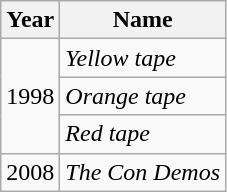<table class="wikitable">
<tr>
<th>Year</th>
<th>Name</th>
</tr>
<tr>
<td rowspan="3">1998</td>
<td><em>Yellow tape</em></td>
</tr>
<tr>
<td><em>Orange tape</em></td>
</tr>
<tr>
<td><em>Red tape</em></td>
</tr>
<tr>
<td>2008</td>
<td><em>The Con Demos</em></td>
</tr>
</table>
